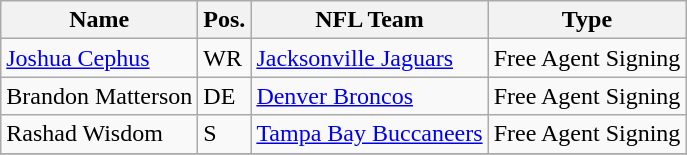<table class="wikitable sortable">
<tr>
<th>Name</th>
<th>Pos.</th>
<th>NFL Team</th>
<th>Type</th>
</tr>
<tr>
<td><a href='#'>Joshua Cephus</a></td>
<td>WR</td>
<td><a href='#'>Jacksonville Jaguars</a></td>
<td>Free Agent Signing</td>
</tr>
<tr>
<td>Brandon Matterson</td>
<td>DE</td>
<td><a href='#'>Denver Broncos</a></td>
<td>Free Agent Signing</td>
</tr>
<tr>
<td>Rashad Wisdom</td>
<td>S</td>
<td><a href='#'>Tampa Bay Buccaneers</a></td>
<td>Free Agent Signing</td>
</tr>
<tr>
</tr>
</table>
